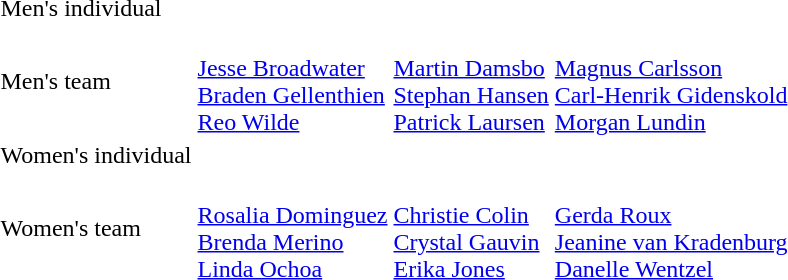<table>
<tr>
<td>Men's individual</td>
<td></td>
<td></td>
<td></td>
<td></td>
</tr>
<tr>
<td>Men's team</td>
<td><br><a href='#'>Jesse Broadwater</a><br><a href='#'>Braden Gellenthien</a><br><a href='#'>Reo Wilde</a></td>
<td><br><a href='#'>Martin Damsbo</a><br><a href='#'>Stephan Hansen</a><br><a href='#'>Patrick Laursen</a></td>
<td><br><a href='#'>Magnus Carlsson</a><br><a href='#'>Carl-Henrik Gidenskold</a><br><a href='#'>Morgan Lundin</a></td>
<td></td>
</tr>
<tr>
<td>Women's individual</td>
<td></td>
<td></td>
<td></td>
<td></td>
</tr>
<tr>
<td>Women's team</td>
<td><br><a href='#'>Rosalia Dominguez</a><br><a href='#'>Brenda Merino</a><br><a href='#'>Linda Ochoa</a></td>
<td><br><a href='#'>Christie Colin</a><br><a href='#'>Crystal Gauvin</a><br><a href='#'>Erika Jones</a></td>
<td><br><a href='#'>Gerda Roux</a><br><a href='#'>Jeanine van Kradenburg</a><br><a href='#'>Danelle Wentzel</a></td>
<td></td>
</tr>
</table>
